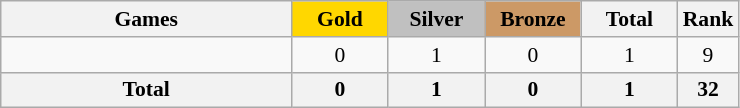<table class="wikitable" style="text-align:center; font-size:90%;">
<tr>
<th style="width:13em;">Games</th>
<th style="width:4em; background:gold;">Gold</th>
<th style="width:4em; background:silver;">Silver</th>
<th style="width:4em; background:#cc9966;">Bronze</th>
<th style="width:4em;">Total</th>
<th style="width:2em;">Rank</th>
</tr>
<tr>
<td align=left></td>
<td>0</td>
<td>1</td>
<td>0</td>
<td>1</td>
<td>9</td>
</tr>
<tr>
<th>Total</th>
<th>0</th>
<th>1</th>
<th>0</th>
<th>1</th>
<th>32</th>
</tr>
</table>
